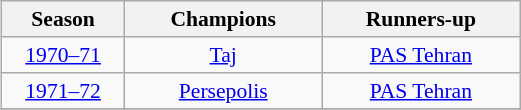<table class="wikitable" style="text-align:center;margin-left:1em;font-size:90%;float:right">
<tr>
<th style="width:75px;">Season</th>
<th style="width:125px;">Champions</th>
<th style="width:125px;">Runners-up</th>
</tr>
<tr>
<td style="text-align:center;"><a href='#'>1970–71</a></td>
<td><a href='#'>Taj</a></td>
<td><a href='#'>PAS Tehran</a></td>
</tr>
<tr>
<td style="text-align:center;"><a href='#'>1971–72</a></td>
<td><a href='#'>Persepolis</a></td>
<td><a href='#'>PAS Tehran</a></td>
</tr>
<tr>
</tr>
</table>
